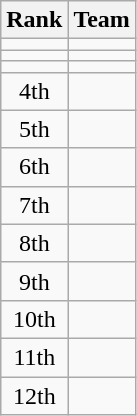<table class=wikitable style="text-align:center;">
<tr>
<th>Rank</th>
<th>Team</th>
</tr>
<tr>
<td></td>
<td style="text-align:left"></td>
</tr>
<tr>
<td></td>
<td style="text-align:left"></td>
</tr>
<tr>
<td></td>
<td style="text-align:left"></td>
</tr>
<tr>
<td>4th</td>
<td style="text-align:left"></td>
</tr>
<tr>
<td>5th</td>
<td style="text-align:left"></td>
</tr>
<tr>
<td>6th</td>
<td style="text-align:left"></td>
</tr>
<tr>
<td>7th</td>
<td style="text-align:left"></td>
</tr>
<tr>
<td>8th</td>
<td style="text-align:left"></td>
</tr>
<tr>
<td>9th</td>
<td style="text-align:left"></td>
</tr>
<tr>
<td>10th</td>
<td style="text-align:left"></td>
</tr>
<tr>
<td>11th</td>
<td style="text-align:left"></td>
</tr>
<tr>
<td>12th</td>
<td style="text-align:left"></td>
</tr>
</table>
